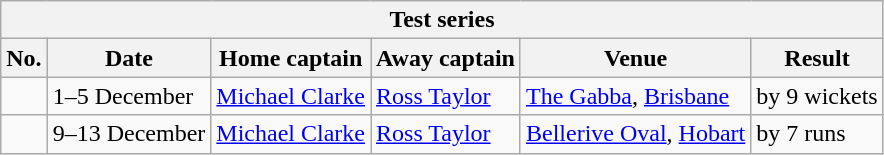<table class="wikitable">
<tr>
<th colspan="6">Test series</th>
</tr>
<tr>
<th>No.</th>
<th>Date</th>
<th>Home captain</th>
<th>Away captain</th>
<th>Venue</th>
<th>Result</th>
</tr>
<tr>
<td></td>
<td>1–5 December</td>
<td><a href='#'>Michael Clarke</a></td>
<td><a href='#'>Ross Taylor</a></td>
<td><a href='#'>The Gabba</a>, <a href='#'>Brisbane</a></td>
<td> by 9 wickets</td>
</tr>
<tr>
<td></td>
<td>9–13 December</td>
<td><a href='#'>Michael Clarke</a></td>
<td><a href='#'>Ross Taylor</a></td>
<td><a href='#'>Bellerive Oval</a>, <a href='#'>Hobart</a></td>
<td> by 7 runs</td>
</tr>
</table>
